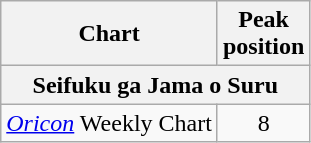<table class="wikitable">
<tr>
<th>Chart</th>
<th>Peak<br>position</th>
</tr>
<tr>
<th colspan="2">Seifuku ga Jama o Suru</th>
</tr>
<tr>
<td><em><a href='#'>Oricon</a></em> Weekly Chart</td>
<td align="center">8</td>
</tr>
</table>
